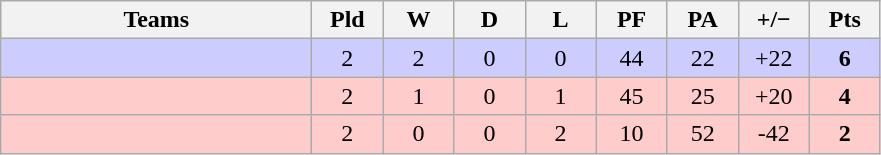<table class="wikitable" style="text-align: center;">
<tr>
<th width="200">Teams</th>
<th width="40">Pld</th>
<th width="40">W</th>
<th width="40">D</th>
<th width="40">L</th>
<th width="40">PF</th>
<th width="40">PA</th>
<th width="40">+/−</th>
<th width="40">Pts</th>
</tr>
<tr bgcolor=ccccff>
<td align=left></td>
<td>2</td>
<td>2</td>
<td>0</td>
<td>0</td>
<td>44</td>
<td>22</td>
<td>+22</td>
<td><strong>6</strong></td>
</tr>
<tr bgcolor=ffcccc>
<td align=left></td>
<td>2</td>
<td>1</td>
<td>0</td>
<td>1</td>
<td>45</td>
<td>25</td>
<td>+20</td>
<td><strong>4</strong></td>
</tr>
<tr bgcolor=ffcccc>
<td align=left></td>
<td>2</td>
<td>0</td>
<td>0</td>
<td>2</td>
<td>10</td>
<td>52</td>
<td>-42</td>
<td><strong>2</strong></td>
</tr>
</table>
